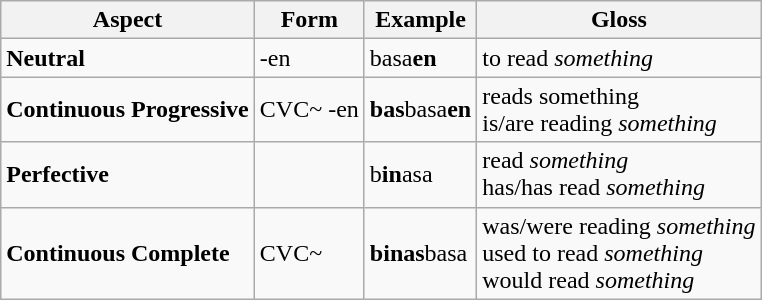<table class="wikitable" align="center">
<tr>
<th>Aspect</th>
<th>Form</th>
<th>Example</th>
<th>Gloss</th>
</tr>
<tr>
<td><strong>Neutral</strong></td>
<td>-en</td>
<td>basa<strong>en</strong></td>
<td>to read <em>something</em></td>
</tr>
<tr>
<td><strong>Continuous Progressive</strong></td>
<td>CVC~ -en</td>
<td><strong>bas</strong>basa<strong>en</strong></td>
<td>reads something<br>is/are reading <em>something</em></td>
</tr>
<tr>
<td><strong>Perfective</strong></td>
<td><in></td>
<td>b<strong>in</strong>asa</td>
<td>read <em>something</em><br>has/has read <em>something</em></td>
</tr>
<tr>
<td><strong>Continuous Complete</strong></td>
<td>C<in>VC~</td>
<td><strong>binas</strong>basa</td>
<td>was/were reading <em>something</em><br>used to read <em>something</em><br>would read <em>something</em></td>
</tr>
</table>
